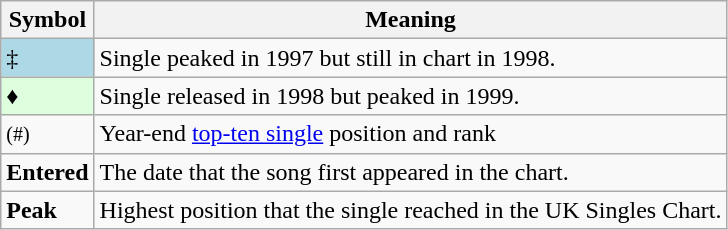<table Class="wikitable">
<tr>
<th>Symbol</th>
<th>Meaning</th>
</tr>
<tr>
<td bgcolor=lightblue>‡</td>
<td>Single peaked in 1997 but still in chart in 1998.</td>
</tr>
<tr>
<td bgcolor=#DDFFDD>♦</td>
<td>Single released in 1998 but peaked in 1999.</td>
</tr>
<tr>
<td><small>(#)</small></td>
<td>Year-end <a href='#'>top-ten single</a> position and rank</td>
</tr>
<tr>
<td><strong>Entered</strong></td>
<td>The date that the song first appeared in the chart.</td>
</tr>
<tr>
<td><strong>Peak</strong></td>
<td>Highest position that the single reached in the UK Singles Chart.</td>
</tr>
</table>
